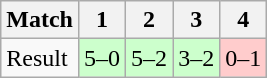<table class="wikitable">
<tr>
<th>Match</th>
<th>1</th>
<th>2</th>
<th>3</th>
<th>4</th>
</tr>
<tr>
<td>Result</td>
<td bgcolor="#CCFFCC">5–0</td>
<td bgcolor="#CCFFCC">5–2</td>
<td bgcolor="#CCFFCC">3–2</td>
<td bgcolor="#FFCCCC">0–1</td>
</tr>
</table>
